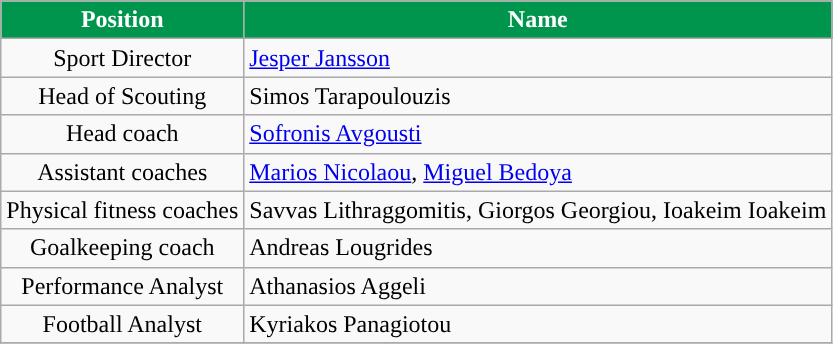<table class="wikitable plainrowheaders sortable">
<tr>
<th style="background:#00954C; color:#FFFFFF; ">Position</th>
<th style="background:#00954C; color:#FFFFFF; ">Name</th>
</tr>
<tr>
<td align=center>Sport Director</td>
<td align=left> <a href='#'>Jesper Jansson</a></td>
</tr>
<tr>
<td align=center>Head of Scouting</td>
<td align=left> Simos Tarapoulouzis</td>
</tr>
<tr>
<td align=center>Head coach</td>
<td align=left> <a href='#'>Sofronis Avgousti</a></td>
</tr>
<tr>
<td align=center>Assistant coaches</td>
<td align=left> <a href='#'>Marios Nicolaou</a>,  <a href='#'>Miguel Bedoya</a></td>
</tr>
<tr>
<td align=center>Physical fitness coaches</td>
<td align=left> Savvas Lithraggomitis,  Giorgos Georgiou,  Ioakeim Ioakeim</td>
</tr>
<tr>
<td align=center>Goalkeeping coach</td>
<td align=left> Andreas Lougrides</td>
</tr>
<tr>
<td align=center>Performance Analyst</td>
<td align=left> Athanasios Aggeli</td>
</tr>
<tr>
<td align=center>Football Analyst</td>
<td align=left> Kyriakos Panagiotou</td>
</tr>
<tr>
</tr>
</table>
